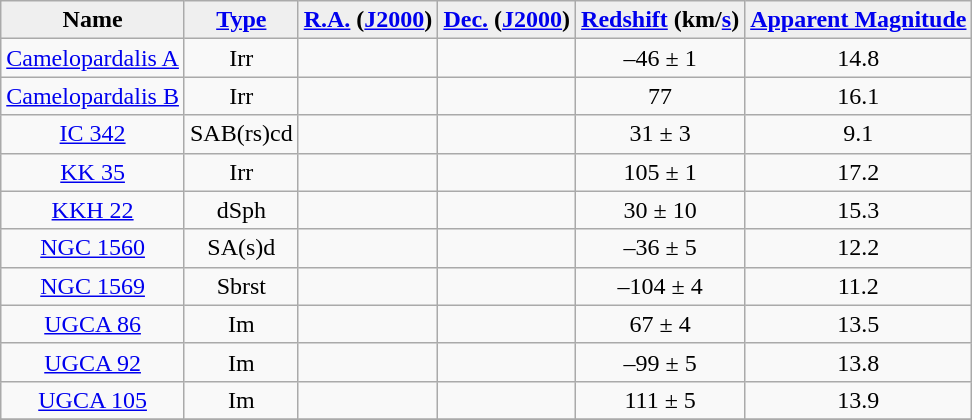<table class="wikitable" style="text-align:center;border-collapse:collapse;" cellpadding="2">
<tr>
<th style="background:#efefef;">Name</th>
<th style="background:#efefef;"><a href='#'>Type</a></th>
<th style="background:#efefef;"><a href='#'>R.A.</a> (<a href='#'>J2000</a>)</th>
<th style="background:#efefef;"><a href='#'>Dec.</a> (<a href='#'>J2000</a>)</th>
<th style="background:#efefef;"><a href='#'>Redshift</a> (km/<a href='#'>s</a>)</th>
<th style="background:#efefef;"><a href='#'>Apparent Magnitude</a></th>
</tr>
<tr>
<td><a href='#'>Camelopardalis A</a></td>
<td>Irr</td>
<td></td>
<td></td>
<td>–46 ± 1</td>
<td>14.8</td>
</tr>
<tr>
<td><a href='#'>Camelopardalis B</a></td>
<td>Irr</td>
<td></td>
<td></td>
<td>77</td>
<td>16.1</td>
</tr>
<tr>
<td><a href='#'>IC 342</a></td>
<td>SAB(rs)cd</td>
<td></td>
<td></td>
<td>31 ± 3</td>
<td>9.1</td>
</tr>
<tr>
<td><a href='#'>KK 35</a></td>
<td>Irr</td>
<td></td>
<td></td>
<td>105 ± 1</td>
<td>17.2</td>
</tr>
<tr>
<td><a href='#'>KKH 22</a></td>
<td>dSph</td>
<td></td>
<td></td>
<td>30 ± 10</td>
<td>15.3</td>
</tr>
<tr>
<td><a href='#'>NGC 1560</a></td>
<td>SA(s)d</td>
<td></td>
<td></td>
<td>–36 ± 5</td>
<td>12.2</td>
</tr>
<tr>
<td><a href='#'>NGC 1569</a></td>
<td>Sbrst</td>
<td></td>
<td></td>
<td>–104 ± 4</td>
<td>11.2</td>
</tr>
<tr>
<td><a href='#'>UGCA 86</a></td>
<td>Im</td>
<td></td>
<td></td>
<td>67 ± 4</td>
<td>13.5</td>
</tr>
<tr>
<td><a href='#'>UGCA 92</a></td>
<td>Im</td>
<td></td>
<td></td>
<td>–99 ± 5</td>
<td>13.8</td>
</tr>
<tr>
<td><a href='#'>UGCA 105</a></td>
<td>Im</td>
<td></td>
<td></td>
<td>111 ± 5</td>
<td>13.9</td>
</tr>
<tr>
</tr>
</table>
